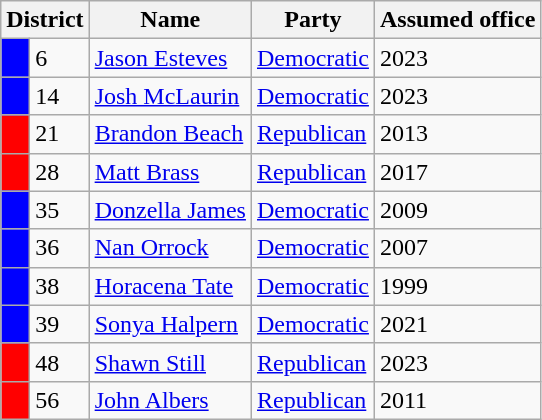<table class=wikitable>
<tr>
<th colspan="2"  style="text-align:center; vertical-align:bottom;"><strong>District</strong></th>
<th style="text-align:center; vertical-align:bottom;"><strong>Name</strong></th>
<th style="text-align:center; vertical-align:bottom;"><strong>Party</strong></th>
<th style="text-align:center; vertical-align:bottom;"><strong>Assumed office</strong></th>
</tr>
<tr>
<td style="background:blue;"> </td>
<td>6</td>
<td><a href='#'>Jason Esteves</a></td>
<td><a href='#'>Democratic</a></td>
<td>2023</td>
</tr>
<tr>
<td style="background:blue;"> </td>
<td>14</td>
<td><a href='#'>Josh McLaurin</a></td>
<td><a href='#'>Democratic</a></td>
<td>2023</td>
</tr>
<tr>
<td style="background:red;"> </td>
<td>21</td>
<td><a href='#'>Brandon Beach</a></td>
<td><a href='#'>Republican</a></td>
<td>2013</td>
</tr>
<tr>
<td style="background:red;"> </td>
<td>28</td>
<td><a href='#'>Matt Brass</a></td>
<td><a href='#'>Republican</a></td>
<td>2017</td>
</tr>
<tr>
<td style="background:blue;"> </td>
<td>35</td>
<td><a href='#'>Donzella James</a></td>
<td><a href='#'>Democratic</a></td>
<td>2009</td>
</tr>
<tr>
<td style="background:blue;"> </td>
<td>36</td>
<td><a href='#'>Nan Orrock</a></td>
<td><a href='#'>Democratic</a></td>
<td>2007</td>
</tr>
<tr>
<td style="background:blue;"> </td>
<td>38</td>
<td><a href='#'>Horacena Tate</a></td>
<td><a href='#'>Democratic</a></td>
<td>1999</td>
</tr>
<tr>
<td style="background:blue;"> </td>
<td>39</td>
<td><a href='#'>Sonya Halpern</a></td>
<td><a href='#'>Democratic</a></td>
<td>2021</td>
</tr>
<tr>
<td style="background:red;"> </td>
<td>48</td>
<td><a href='#'>Shawn Still</a></td>
<td><a href='#'>Republican</a></td>
<td>2023</td>
</tr>
<tr>
<td style="background:red;"> </td>
<td>56</td>
<td><a href='#'>John Albers</a></td>
<td><a href='#'>Republican</a></td>
<td>2011</td>
</tr>
</table>
